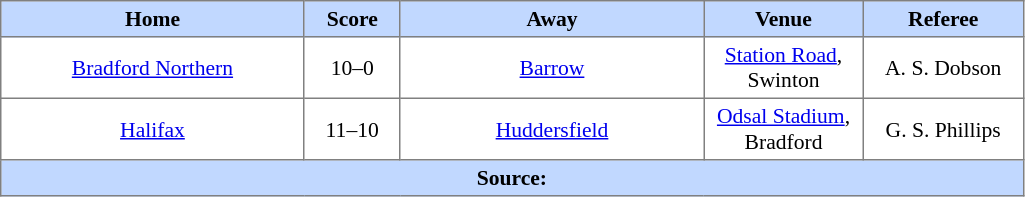<table border=1 style="border-collapse:collapse; font-size:90%; text-align:center;" cellpadding=3 cellspacing=0 width=54%>
<tr bgcolor=#C1D8FF>
<th width=19%>Home</th>
<th width=6%>Score</th>
<th width=19%>Away</th>
<th width=10%>Venue</th>
<th width=10%>Referee</th>
</tr>
<tr>
<td><a href='#'>Bradford Northern</a></td>
<td>10–0</td>
<td><a href='#'>Barrow</a></td>
<td><a href='#'>Station Road</a>, Swinton</td>
<td>A. S. Dobson</td>
</tr>
<tr>
<td><a href='#'>Halifax</a></td>
<td>11–10</td>
<td><a href='#'>Huddersfield</a></td>
<td><a href='#'>Odsal Stadium</a>, Bradford</td>
<td>G. S. Phillips</td>
</tr>
<tr style="background:#c1d8ff;">
<th colspan=5>Source:</th>
</tr>
</table>
